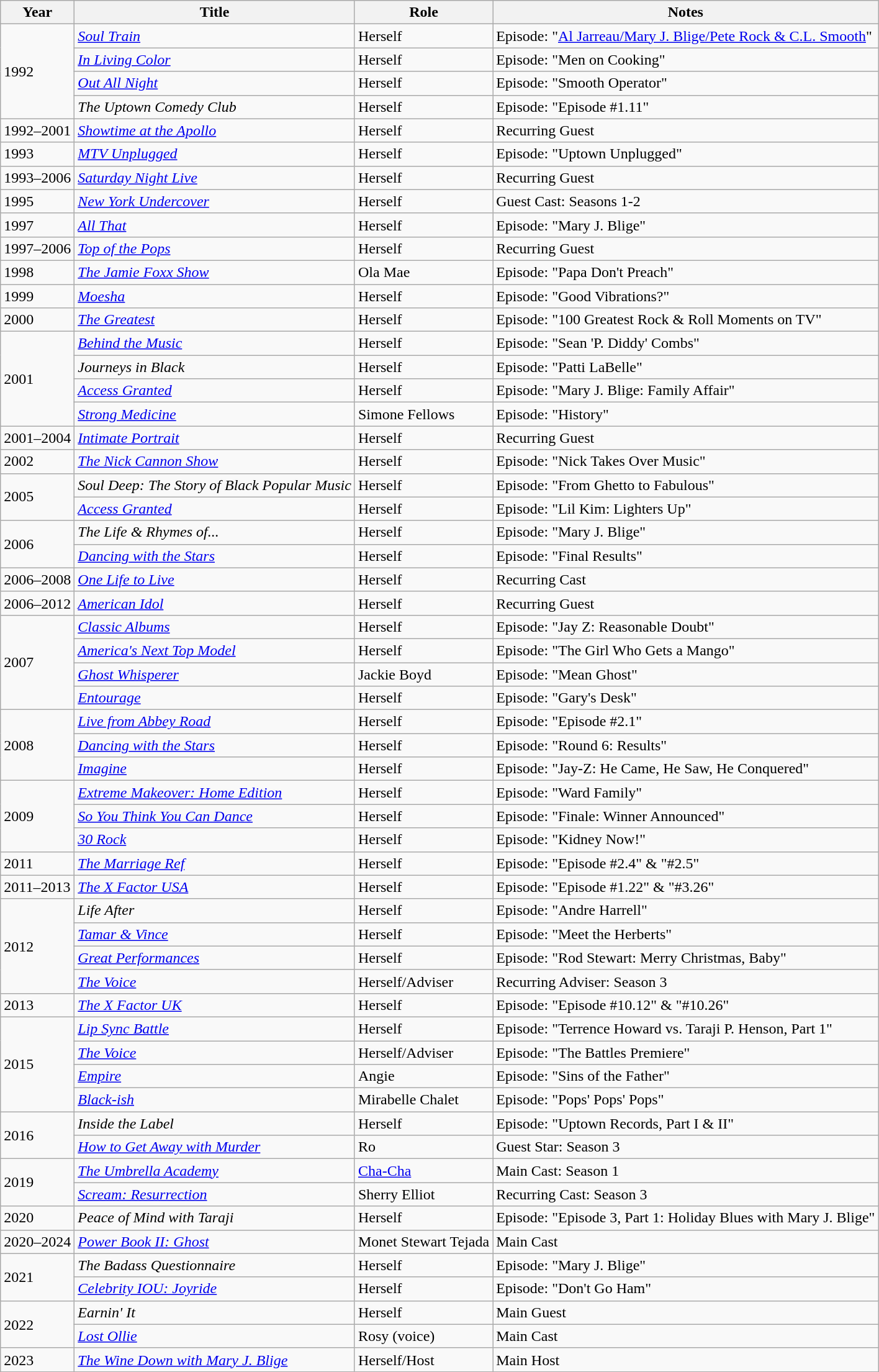<table class="wikitable sortable">
<tr>
<th>Year</th>
<th>Title</th>
<th>Role</th>
<th>Notes</th>
</tr>
<tr>
<td rowspan="4">1992</td>
<td><em><a href='#'>Soul Train</a></em></td>
<td>Herself</td>
<td>Episode: "<a href='#'>Al Jarreau/Mary J. Blige/Pete Rock & C.L. Smooth</a>"</td>
</tr>
<tr>
<td><em><a href='#'>In Living Color</a></em></td>
<td>Herself</td>
<td>Episode: "Men on Cooking"</td>
</tr>
<tr>
<td><em><a href='#'>Out All Night</a></em></td>
<td>Herself</td>
<td>Episode: "Smooth Operator"</td>
</tr>
<tr>
<td><em>The Uptown Comedy Club</em></td>
<td>Herself</td>
<td>Episode: "Episode #1.11"</td>
</tr>
<tr>
<td>1992–2001</td>
<td><em><a href='#'>Showtime at the Apollo</a></em></td>
<td>Herself</td>
<td>Recurring Guest</td>
</tr>
<tr>
<td>1993</td>
<td><em><a href='#'>MTV Unplugged</a></em></td>
<td>Herself</td>
<td>Episode: "Uptown Unplugged"</td>
</tr>
<tr>
<td>1993–2006</td>
<td><em><a href='#'>Saturday Night Live</a></em></td>
<td>Herself</td>
<td>Recurring Guest</td>
</tr>
<tr>
<td>1995</td>
<td><em><a href='#'>New York Undercover</a></em></td>
<td>Herself</td>
<td>Guest Cast: Seasons 1-2</td>
</tr>
<tr>
<td>1997</td>
<td><em><a href='#'>All That</a></em></td>
<td>Herself</td>
<td>Episode: "Mary J. Blige"</td>
</tr>
<tr>
<td>1997–2006</td>
<td><em><a href='#'>Top of the Pops</a></em></td>
<td>Herself</td>
<td>Recurring Guest</td>
</tr>
<tr>
<td>1998</td>
<td><em><a href='#'>The Jamie Foxx Show</a></em></td>
<td>Ola Mae</td>
<td>Episode: "Papa Don't Preach"</td>
</tr>
<tr>
<td>1999</td>
<td><em><a href='#'>Moesha</a></em></td>
<td>Herself</td>
<td>Episode: "Good Vibrations?"</td>
</tr>
<tr>
<td>2000</td>
<td><em><a href='#'>The Greatest</a></em></td>
<td>Herself</td>
<td>Episode: "100 Greatest Rock & Roll Moments on TV"</td>
</tr>
<tr>
<td rowspan="4">2001</td>
<td><em><a href='#'>Behind the Music</a></em></td>
<td>Herself</td>
<td>Episode: "Sean 'P. Diddy' Combs"</td>
</tr>
<tr>
<td><em>Journeys in Black</em></td>
<td>Herself</td>
<td>Episode: "Patti LaBelle"</td>
</tr>
<tr>
<td><em><a href='#'>Access Granted</a></em></td>
<td>Herself</td>
<td>Episode: "Mary J. Blige: Family Affair"</td>
</tr>
<tr>
<td><em><a href='#'>Strong Medicine</a></em></td>
<td>Simone Fellows</td>
<td>Episode: "History"</td>
</tr>
<tr>
<td>2001–2004</td>
<td><em><a href='#'>Intimate Portrait</a></em></td>
<td>Herself</td>
<td>Recurring Guest</td>
</tr>
<tr>
<td>2002</td>
<td><em><a href='#'>The Nick Cannon Show</a></em></td>
<td>Herself</td>
<td>Episode: "Nick Takes Over Music"</td>
</tr>
<tr>
<td rowspan="2">2005</td>
<td><em>Soul Deep: The Story of Black Popular Music</em></td>
<td>Herself</td>
<td>Episode: "From Ghetto to Fabulous"</td>
</tr>
<tr>
<td><em><a href='#'>Access Granted</a></em></td>
<td>Herself</td>
<td>Episode: "Lil Kim: Lighters Up"</td>
</tr>
<tr>
<td rowspan="2">2006</td>
<td><em>The Life & Rhymes of...</em></td>
<td>Herself</td>
<td>Episode: "Mary J. Blige"</td>
</tr>
<tr>
<td><em><a href='#'>Dancing with the Stars</a></em></td>
<td>Herself</td>
<td>Episode: "Final Results"</td>
</tr>
<tr>
<td>2006–2008</td>
<td><em><a href='#'>One Life to Live</a></em></td>
<td>Herself</td>
<td>Recurring Cast</td>
</tr>
<tr>
<td>2006–2012</td>
<td><em><a href='#'>American Idol</a></em></td>
<td>Herself</td>
<td>Recurring Guest</td>
</tr>
<tr>
<td rowspan="4">2007</td>
<td><em><a href='#'>Classic Albums</a></em></td>
<td>Herself</td>
<td>Episode: "Jay Z: Reasonable Doubt"</td>
</tr>
<tr>
<td><em><a href='#'>America's Next Top Model</a></em></td>
<td>Herself</td>
<td>Episode: "The Girl Who Gets a Mango"</td>
</tr>
<tr>
<td><em><a href='#'>Ghost Whisperer</a></em></td>
<td>Jackie Boyd</td>
<td>Episode: "Mean Ghost"</td>
</tr>
<tr>
<td><em><a href='#'>Entourage</a></em></td>
<td>Herself</td>
<td>Episode: "Gary's Desk"</td>
</tr>
<tr>
<td rowspan="3">2008</td>
<td><em><a href='#'>Live from Abbey Road</a></em></td>
<td>Herself</td>
<td>Episode: "Episode #2.1"</td>
</tr>
<tr>
<td><em><a href='#'>Dancing with the Stars</a></em></td>
<td>Herself</td>
<td>Episode: "Round 6: Results"</td>
</tr>
<tr>
<td><em><a href='#'>Imagine</a></em></td>
<td>Herself</td>
<td>Episode: "Jay-Z: He Came, He Saw, He Conquered"</td>
</tr>
<tr>
<td rowspan="3">2009</td>
<td><em><a href='#'>Extreme Makeover: Home Edition</a></em></td>
<td>Herself</td>
<td>Episode: "Ward Family"</td>
</tr>
<tr>
<td><em><a href='#'>So You Think You Can Dance</a></em></td>
<td>Herself</td>
<td>Episode: "Finale: Winner Announced"</td>
</tr>
<tr>
<td><em><a href='#'>30 Rock</a></em></td>
<td>Herself</td>
<td>Episode: "Kidney Now!"</td>
</tr>
<tr>
<td>2011</td>
<td><em><a href='#'>The Marriage Ref</a></em></td>
<td>Herself</td>
<td>Episode: "Episode #2.4" & "#2.5"</td>
</tr>
<tr>
<td>2011–2013</td>
<td><em><a href='#'>The X Factor USA</a></em></td>
<td>Herself</td>
<td>Episode: "Episode #1.22" & "#3.26"</td>
</tr>
<tr>
<td rowspan="4">2012</td>
<td><em>Life After</em></td>
<td>Herself</td>
<td>Episode: "Andre Harrell"</td>
</tr>
<tr>
<td><em><a href='#'>Tamar & Vince</a></em></td>
<td>Herself</td>
<td>Episode: "Meet the Herberts"</td>
</tr>
<tr>
<td><em><a href='#'>Great Performances</a></em></td>
<td>Herself</td>
<td>Episode: "Rod Stewart: Merry Christmas, Baby"</td>
</tr>
<tr>
<td><em><a href='#'>The Voice</a></em></td>
<td>Herself/Adviser</td>
<td>Recurring Adviser: Season 3</td>
</tr>
<tr>
<td>2013</td>
<td><em><a href='#'>The X Factor UK</a></em></td>
<td>Herself</td>
<td>Episode: "Episode #10.12" & "#10.26"</td>
</tr>
<tr>
<td rowspan="4">2015</td>
<td><em><a href='#'>Lip Sync Battle</a></em></td>
<td>Herself</td>
<td>Episode: "Terrence Howard vs. Taraji P. Henson, Part 1"</td>
</tr>
<tr>
<td><em><a href='#'>The Voice</a></em></td>
<td>Herself/Adviser</td>
<td>Episode: "The Battles Premiere"</td>
</tr>
<tr>
<td><em><a href='#'>Empire</a></em></td>
<td>Angie</td>
<td>Episode: "Sins of the Father"</td>
</tr>
<tr>
<td><em><a href='#'>Black-ish</a></em></td>
<td>Mirabelle Chalet</td>
<td>Episode: "Pops' Pops' Pops"</td>
</tr>
<tr>
<td rowspan="2">2016</td>
<td><em>Inside the Label</em></td>
<td>Herself</td>
<td>Episode: "Uptown Records, Part I & II"</td>
</tr>
<tr>
<td><em><a href='#'>How to Get Away with Murder</a></em></td>
<td>Ro</td>
<td>Guest Star: Season 3</td>
</tr>
<tr>
<td rowspan="2">2019</td>
<td><em><a href='#'>The Umbrella Academy</a></em></td>
<td><a href='#'>Cha-Cha</a></td>
<td>Main Cast: Season 1</td>
</tr>
<tr>
<td><em><a href='#'>Scream: Resurrection</a></em></td>
<td>Sherry Elliot</td>
<td>Recurring Cast: Season 3</td>
</tr>
<tr>
<td>2020</td>
<td><em>Peace of Mind with Taraji</em></td>
<td>Herself</td>
<td>Episode: "Episode 3, Part 1: Holiday Blues with Mary J. Blige"</td>
</tr>
<tr>
<td>2020–2024</td>
<td><em><a href='#'>Power Book II: Ghost</a></em></td>
<td>Monet Stewart Tejada</td>
<td>Main Cast</td>
</tr>
<tr>
<td rowspan="2">2021</td>
<td><em>The Badass Questionnaire</em></td>
<td>Herself</td>
<td>Episode: "Mary J. Blige"</td>
</tr>
<tr>
<td><em><a href='#'>Celebrity IOU: Joyride</a></em></td>
<td>Herself</td>
<td>Episode: "Don't Go Ham"</td>
</tr>
<tr>
<td rowspan="2">2022</td>
<td><em>Earnin' It</em></td>
<td>Herself</td>
<td>Main Guest</td>
</tr>
<tr>
<td><em><a href='#'>Lost Ollie</a></em></td>
<td>Rosy (voice)</td>
<td>Main Cast</td>
</tr>
<tr>
<td>2023</td>
<td><em><a href='#'>The Wine Down with Mary J. Blige</a></em></td>
<td>Herself/Host</td>
<td>Main Host</td>
</tr>
</table>
